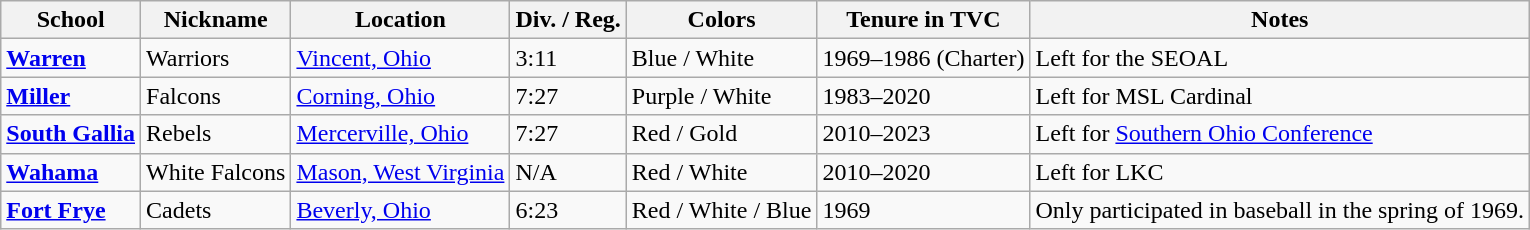<table class="wikitable">
<tr>
<th>School</th>
<th>Nickname</th>
<th>Location</th>
<th>Div. / Reg.</th>
<th>Colors</th>
<th>Tenure in TVC</th>
<th>Notes</th>
</tr>
<tr>
<td><strong><a href='#'>Warren</a></strong></td>
<td>Warriors</td>
<td><a href='#'>Vincent, Ohio</a></td>
<td>3:11</td>
<td>Blue / White<br> </td>
<td>1969–1986 (Charter)</td>
<td>Left for the SEOAL</td>
</tr>
<tr>
<td><strong><a href='#'>Miller</a></strong></td>
<td>Falcons</td>
<td><a href='#'>Corning, Ohio</a></td>
<td>7:27</td>
<td>Purple / White<br> </td>
<td>1983–2020</td>
<td>Left for MSL Cardinal</td>
</tr>
<tr>
<td><strong><a href='#'>South Gallia</a></strong></td>
<td>Rebels</td>
<td><a href='#'>Mercerville, Ohio</a></td>
<td>7:27</td>
<td>Red / Gold<br> </td>
<td>2010–2023</td>
<td>Left for <a href='#'>Southern Ohio Conference</a></td>
</tr>
<tr>
<td><strong><a href='#'>Wahama</a></strong></td>
<td>White Falcons</td>
<td><a href='#'>Mason, West Virginia</a></td>
<td>N/A</td>
<td>Red / White<br> </td>
<td>2010–2020</td>
<td>Left for LKC</td>
</tr>
<tr>
<td><strong><a href='#'>Fort Frye</a> </strong></td>
<td>Cadets</td>
<td><a href='#'>Beverly, Ohio</a></td>
<td>6:23</td>
<td>Red / White / Blue<br>  </td>
<td>1969</td>
<td>Only participated in baseball in the spring of 1969.</td>
</tr>
</table>
